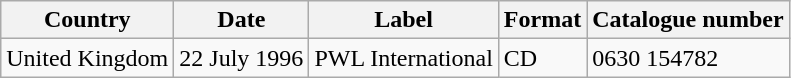<table class="wikitable">
<tr>
<th>Country</th>
<th>Date</th>
<th>Label</th>
<th>Format</th>
<th>Catalogue number</th>
</tr>
<tr>
<td>United Kingdom</td>
<td>22 July 1996</td>
<td>PWL International</td>
<td>CD</td>
<td>0630 154782</td>
</tr>
</table>
